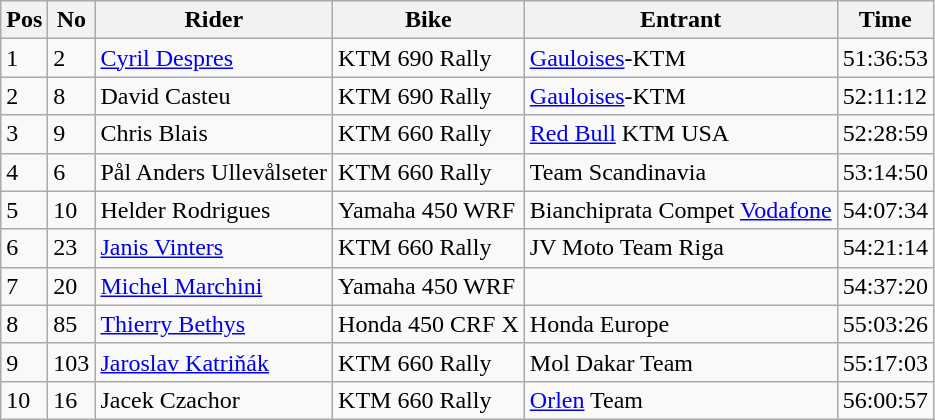<table class="wikitable">
<tr>
<th>Pos</th>
<th>No</th>
<th>Rider</th>
<th>Bike</th>
<th>Entrant</th>
<th>Time</th>
</tr>
<tr>
<td>1</td>
<td>2</td>
<td> <a href='#'>Cyril Despres</a></td>
<td>KTM 690 Rally</td>
<td><a href='#'>Gauloises</a>-KTM</td>
<td>51:36:53</td>
</tr>
<tr>
<td>2</td>
<td>8</td>
<td> David Casteu</td>
<td>KTM 690 Rally</td>
<td><a href='#'>Gauloises</a>-KTM</td>
<td>52:11:12</td>
</tr>
<tr>
<td>3</td>
<td>9</td>
<td> Chris Blais</td>
<td>KTM 660 Rally</td>
<td><a href='#'>Red Bull</a> KTM USA</td>
<td>52:28:59</td>
</tr>
<tr>
<td>4</td>
<td>6</td>
<td> Pål Anders Ullevålseter</td>
<td>KTM 660 Rally</td>
<td>Team Scandinavia</td>
<td>53:14:50</td>
</tr>
<tr>
<td>5</td>
<td>10</td>
<td> Helder Rodrigues</td>
<td>Yamaha 450 WRF</td>
<td>Bianchiprata Compet <a href='#'>Vodafone</a></td>
<td>54:07:34</td>
</tr>
<tr>
<td>6</td>
<td>23</td>
<td> <a href='#'>Janis Vinters</a></td>
<td>KTM 660 Rally</td>
<td>JV Moto Team Riga</td>
<td>54:21:14</td>
</tr>
<tr>
<td>7</td>
<td>20</td>
<td> <a href='#'>Michel Marchini</a></td>
<td>Yamaha 450 WRF</td>
<td></td>
<td>54:37:20</td>
</tr>
<tr>
<td>8</td>
<td>85</td>
<td> <a href='#'>Thierry Bethys</a></td>
<td>Honda 450 CRF X</td>
<td>Honda Europe</td>
<td>55:03:26</td>
</tr>
<tr>
<td>9</td>
<td>103</td>
<td> <a href='#'>Jaroslav Katriňák</a></td>
<td>KTM 660 Rally</td>
<td>Mol Dakar Team</td>
<td>55:17:03</td>
</tr>
<tr>
<td>10</td>
<td>16</td>
<td> Jacek Czachor</td>
<td>KTM 660 Rally</td>
<td><a href='#'>Orlen</a> Team</td>
<td align="right">56:00:57</td>
</tr>
</table>
